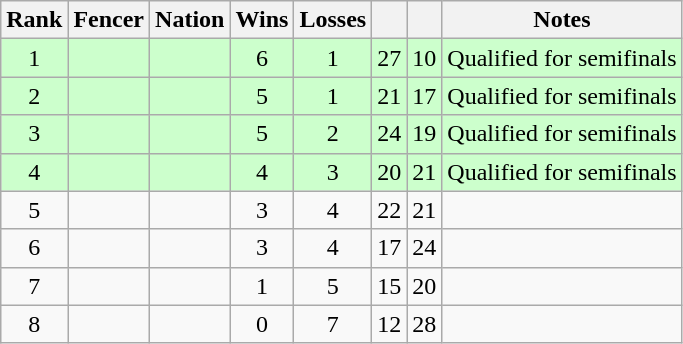<table class="wikitable sortable" style="text-align:center">
<tr>
<th>Rank</th>
<th>Fencer</th>
<th>Nation</th>
<th>Wins</th>
<th>Losses</th>
<th></th>
<th></th>
<th>Notes</th>
</tr>
<tr style="background:#cfc;">
<td>1</td>
<td align=left></td>
<td align=left></td>
<td>6</td>
<td>1</td>
<td>27</td>
<td>10</td>
<td>Qualified for semifinals</td>
</tr>
<tr style= "background:#cfc;">
<td>2</td>
<td align=left></td>
<td align=left></td>
<td>5</td>
<td>1</td>
<td>21</td>
<td>17</td>
<td>Qualified for semifinals</td>
</tr>
<tr style= "background:#cfc;">
<td>3</td>
<td align=left></td>
<td align=left></td>
<td>5</td>
<td>2</td>
<td>24</td>
<td>19</td>
<td>Qualified for semifinals</td>
</tr>
<tr style= "background:#cfc;">
<td>4</td>
<td align=left></td>
<td align=left></td>
<td>4</td>
<td>3</td>
<td>20</td>
<td>21</td>
<td>Qualified for semifinals</td>
</tr>
<tr>
<td>5</td>
<td align=left></td>
<td align=left></td>
<td>3</td>
<td>4</td>
<td>22</td>
<td>21</td>
<td></td>
</tr>
<tr>
<td>6</td>
<td align=left></td>
<td align=left></td>
<td>3</td>
<td>4</td>
<td>17</td>
<td>24</td>
<td></td>
</tr>
<tr>
<td>7</td>
<td align=left></td>
<td align=left></td>
<td>1</td>
<td>5</td>
<td>15</td>
<td>20</td>
<td></td>
</tr>
<tr>
<td>8</td>
<td align=left></td>
<td align=left></td>
<td>0</td>
<td>7</td>
<td>12</td>
<td>28</td>
<td></td>
</tr>
</table>
